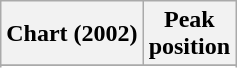<table class="wikitable plainrowheaders sortable">
<tr>
<th scope="col">Chart (2002)</th>
<th scope="col">Peak<br>position</th>
</tr>
<tr>
</tr>
<tr>
</tr>
<tr>
</tr>
</table>
